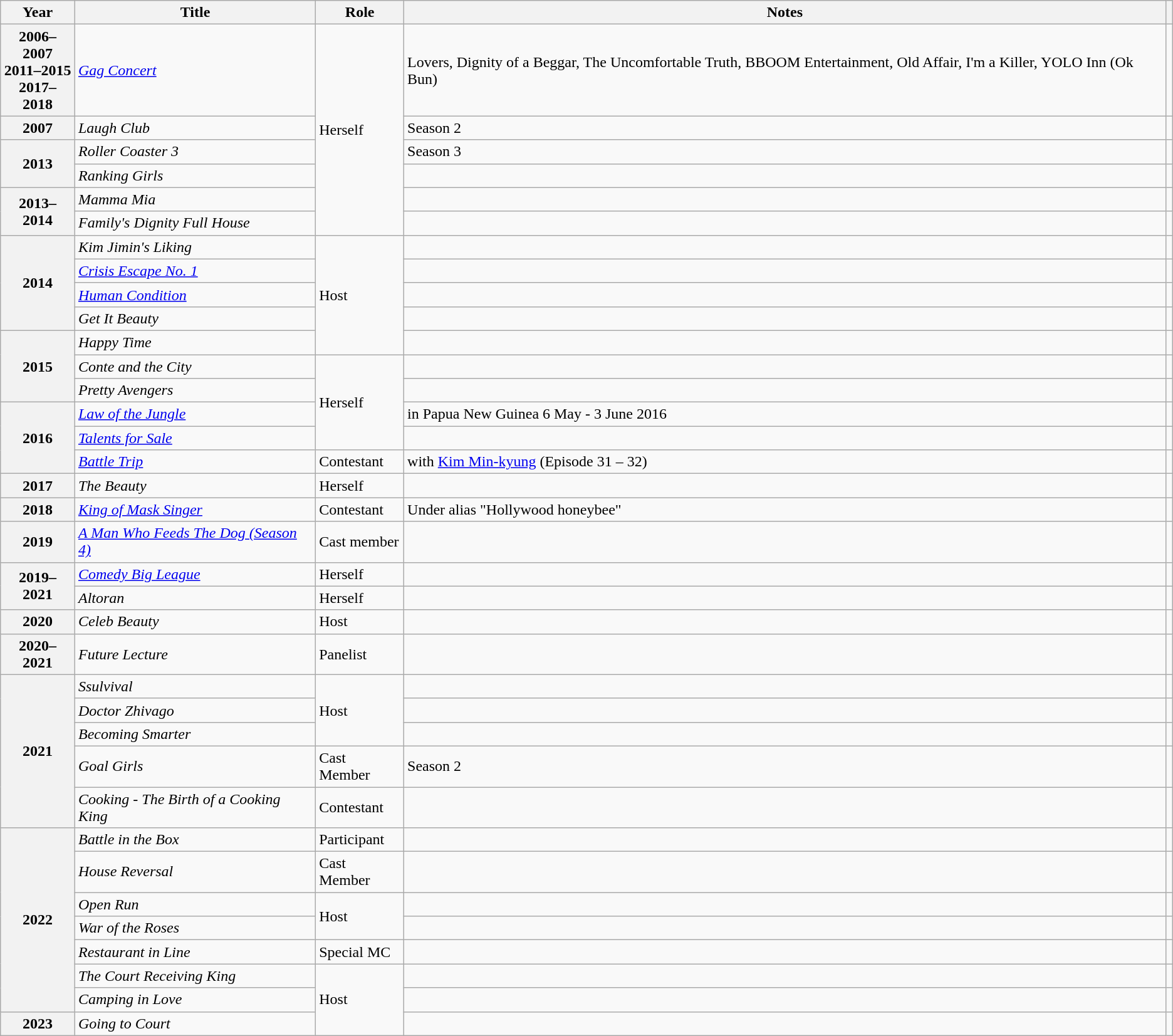<table class="wikitable plainrowheaders">
<tr>
<th scope="col">Year</th>
<th scope="col">Title</th>
<th scope="col">Role</th>
<th scope="col">Notes</th>
<th scope="col" class="unsortable"></th>
</tr>
<tr>
<th scope="row">2006–2007<br> 2011–2015<br> 2017–2018</th>
<td><em><a href='#'>Gag Concert</a></em></td>
<td rowspan="6">Herself</td>
<td>Lovers, Dignity of a Beggar, The Uncomfortable Truth, BBOOM Entertainment, Old Affair, I'm a Killer, YOLO Inn (Ok Bun)</td>
<td></td>
</tr>
<tr>
<th scope="row">2007</th>
<td><em>Laugh Club </em></td>
<td>Season 2</td>
<td></td>
</tr>
<tr>
<th scope="row" Rowspan=2>2013</th>
<td><em>Roller Coaster 3</em></td>
<td>Season 3</td>
<td></td>
</tr>
<tr>
<td><em>Ranking Girls</em></td>
<td></td>
<td></td>
</tr>
<tr>
<th scope="row" Rowspan=2>2013–2014</th>
<td><em>Mamma Mia</em></td>
<td></td>
<td></td>
</tr>
<tr>
<td><em>Family's Dignity Full House</em></td>
<td></td>
<td></td>
</tr>
<tr>
<th scope="row" Rowspan=4>2014</th>
<td><em>Kim Jimin's Liking</em></td>
<td rowspan=5>Host</td>
<td></td>
<td></td>
</tr>
<tr>
<td><em><a href='#'>Crisis Escape No. 1</a></em></td>
<td></td>
<td></td>
</tr>
<tr>
<td><em><a href='#'>Human Condition</a></em></td>
<td></td>
<td></td>
</tr>
<tr>
<td><em>Get It Beauty</em></td>
<td></td>
<td></td>
</tr>
<tr>
<th scope="row" rowspan=3>2015</th>
<td><em>Happy Time</em></td>
<td></td>
<td></td>
</tr>
<tr>
<td><em>Conte and the City</em></td>
<td rowspan=4>Herself</td>
<td></td>
<td></td>
</tr>
<tr>
<td><em>Pretty Avengers</em></td>
<td></td>
<td></td>
</tr>
<tr>
<th scope="row" rowspan=3>2016</th>
<td><em><a href='#'>Law of the Jungle</a></em></td>
<td>in Papua New Guinea 6 May - 3 June 2016</td>
<td></td>
</tr>
<tr>
<td><em><a href='#'>Talents for Sale</a></em></td>
<td></td>
<td></td>
</tr>
<tr>
<td><em><a href='#'>Battle Trip</a></em></td>
<td>Contestant</td>
<td>with <a href='#'>Kim Min-kyung</a> (Episode 31 – 32)</td>
<td></td>
</tr>
<tr>
<th scope="row">2017</th>
<td><em>The Beauty</em></td>
<td>Herself</td>
<td></td>
<td></td>
</tr>
<tr>
<th scope="row">2018</th>
<td><em><a href='#'>King of Mask Singer</a></em></td>
<td>Contestant</td>
<td>Under alias "Hollywood honeybee"</td>
<td></td>
</tr>
<tr>
<th scope="row">2019</th>
<td><em><a href='#'>A Man Who Feeds The Dog (Season 4)</a></em></td>
<td>Cast member</td>
<td></td>
<td></td>
</tr>
<tr>
<th scope="row"rowspan=2>2019–2021</th>
<td><em><a href='#'>Comedy Big League</a></em></td>
<td>Herself</td>
<td></td>
<td></td>
</tr>
<tr>
<td><em>Altoran</em></td>
<td>Herself</td>
<td></td>
</tr>
<tr>
<th scope="row">2020</th>
<td><em>Celeb Beauty</em></td>
<td>Host</td>
<td></td>
<td></td>
</tr>
<tr>
<th scope="row">2020–2021</th>
<td><em>Future Lecture</em></td>
<td>Panelist</td>
<td></td>
<td></td>
</tr>
<tr>
<th scope="row" rowspan=5>2021</th>
<td><em>Ssulvival</em></td>
<td rowspan=3>Host</td>
<td></td>
<td></td>
</tr>
<tr>
<td><em>Doctor Zhivago</em></td>
<td></td>
<td></td>
</tr>
<tr>
<td><em>Becoming Smarter</em></td>
<td></td>
<td></td>
</tr>
<tr>
<td><em>Goal Girls</em></td>
<td>Cast Member</td>
<td>Season 2</td>
<td></td>
</tr>
<tr>
<td><em>Cooking - The Birth of a Cooking King</em></td>
<td>Contestant</td>
<td></td>
<td></td>
</tr>
<tr>
<th scope="row" rowspan=7>2022</th>
<td><em>Battle in the Box</em></td>
<td>Participant</td>
<td></td>
<td></td>
</tr>
<tr>
<td><em>House Reversal</em></td>
<td>Cast Member</td>
<td></td>
<td></td>
</tr>
<tr>
<td><em>Open Run</em></td>
<td rowspan=2>Host</td>
<td></td>
<td></td>
</tr>
<tr>
<td><em>War of the Roses</em></td>
<td></td>
<td></td>
</tr>
<tr>
<td><em>Restaurant in Line</em></td>
<td>Special MC</td>
<td></td>
<td></td>
</tr>
<tr>
<td><em>The Court Receiving King</em></td>
<td rowspan=3>Host</td>
<td></td>
<td></td>
</tr>
<tr>
<td><em>Camping in Love</em></td>
<td></td>
<td></td>
</tr>
<tr>
<th scope="row">2023</th>
<td><em>Going to Court</em></td>
<td></td>
<td></td>
</tr>
</table>
